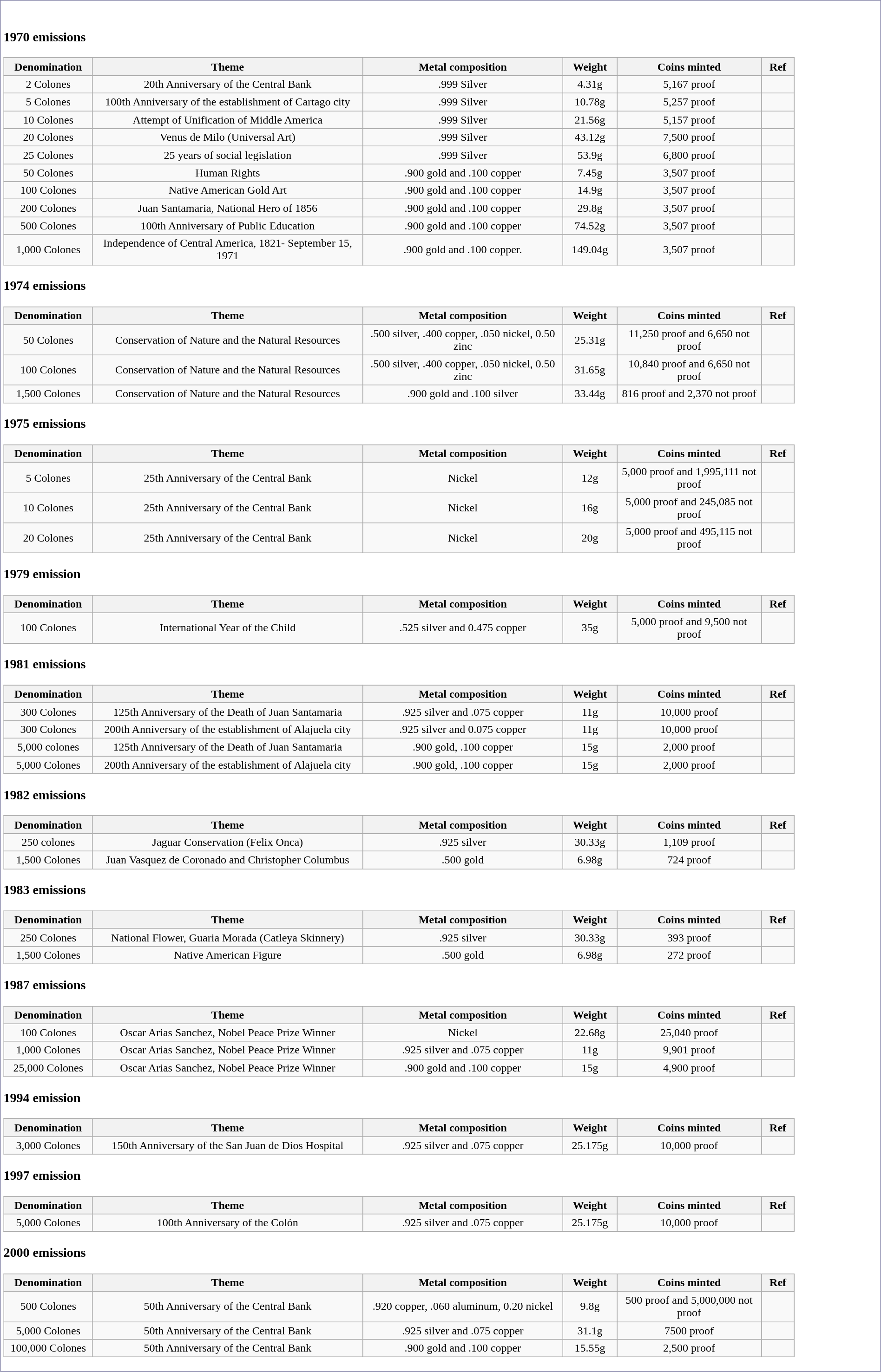<table style="padding:1px 1px 1px;background:#fff;border-style:solid;border-width:1px;border-color:#88a;text-align:justify;width:100%;">
<tr>
<td valign="top"><br><h3>1970 emissions</h3><table class="wikitable">
<tr>
<th width= 120>Denomination</th>
<th width= 380>Theme</th>
<th width= 280>Metal composition</th>
<th width=  70>Weight</th>
<th width= 200>Coins minted</th>
<th width=  40>Ref</th>
</tr>
<tr>
<td align="center">2 Colones</td>
<td align="center">20th Anniversary of the Central Bank</td>
<td align="center">.999 Silver</td>
<td align="center">4.31g</td>
<td align="center">5,167 proof</td>
<td align="center"></td>
</tr>
<tr>
<td align="center">5 Colones</td>
<td align="center">100th Anniversary of the establishment of Cartago city</td>
<td align="center">.999 Silver</td>
<td align="center">10.78g</td>
<td align="center">5,257 proof</td>
<td align="center"></td>
</tr>
<tr>
<td align="center">10 Colones</td>
<td align="center">Attempt of Unification of Middle America</td>
<td align="center">.999 Silver</td>
<td align="center">21.56g</td>
<td align="center">5,157 proof</td>
<td align="center"></td>
</tr>
<tr>
<td align="center">20 Colones</td>
<td align="center">Venus de Milo (Universal Art)</td>
<td align="center">.999 Silver</td>
<td align="center">43.12g</td>
<td align="center">7,500 proof</td>
<td align="center"></td>
</tr>
<tr>
<td align="center">25 Colones</td>
<td align="center">25 years of social legislation</td>
<td align="center">.999 Silver</td>
<td align="center">53.9g</td>
<td align="center">6,800 proof</td>
<td align="center"></td>
</tr>
<tr>
<td align="center">50 Colones</td>
<td align="center">Human Rights</td>
<td align="center">.900 gold and .100 copper</td>
<td align="center">7.45g</td>
<td align="center">3,507 proof</td>
<td align="center"></td>
</tr>
<tr>
<td align="center">100 Colones</td>
<td align="center">Native American Gold Art</td>
<td align="center">.900 gold and .100 copper</td>
<td align="center">14.9g</td>
<td align="center">3,507 proof</td>
<td align="center"></td>
</tr>
<tr>
<td align="center">200 Colones</td>
<td align="center">Juan Santamaria, National Hero of 1856</td>
<td align="center">.900 gold and .100 copper</td>
<td align="center">29.8g</td>
<td align="center">3,507 proof</td>
<td align="center"></td>
</tr>
<tr>
<td align="center">500 Colones</td>
<td align="center">100th Anniversary of Public Education</td>
<td align="center">.900 gold and .100 copper</td>
<td align="center">74.52g</td>
<td align="center">3,507 proof</td>
<td align="center"></td>
</tr>
<tr>
<td align="center">1,000 Colones</td>
<td align="center">Independence of Central America, 1821- September 15, 1971</td>
<td align="center">.900 gold and .100 copper.</td>
<td align="center">149.04g</td>
<td align="center">3,507 proof</td>
<td align="center"></td>
</tr>
</table>
<h3>1974 emissions</h3><table class="wikitable">
<tr>
<th width= 120>Denomination</th>
<th width= 380>Theme</th>
<th width= 280>Metal composition</th>
<th width=  70>Weight</th>
<th width= 200>Coins minted</th>
<th width=  40>Ref</th>
</tr>
<tr>
<td align="center">50 Colones</td>
<td align="center">Conservation of Nature and the Natural Resources</td>
<td align="center">.500 silver, .400 copper, .050 nickel, 0.50 zinc</td>
<td align="center">25.31g</td>
<td align="center">11,250 proof and 6,650 not proof</td>
<td align="center"></td>
</tr>
<tr>
<td align="center">100 Colones</td>
<td align="center">Conservation of Nature and the Natural Resources</td>
<td align="center">.500 silver, .400 copper, .050 nickel, 0.50 zinc</td>
<td align="center">31.65g</td>
<td align="center">10,840 proof and 6,650 not proof</td>
<td align="center"></td>
</tr>
<tr>
<td align="center">1,500 Colones</td>
<td align="center">Conservation of Nature and the Natural Resources</td>
<td align="center">.900 gold and .100 silver</td>
<td align="center">33.44g</td>
<td align="center">816 proof and 2,370 not proof</td>
<td align="center"></td>
</tr>
</table>
<h3>1975 emissions</h3><table class="wikitable">
<tr>
<th width= 120>Denomination</th>
<th width= 380>Theme</th>
<th width= 280>Metal composition</th>
<th width=  70>Weight</th>
<th width= 200>Coins minted</th>
<th width=  40>Ref</th>
</tr>
<tr>
<td align="center">5 Colones</td>
<td align="center">25th Anniversary of the Central Bank</td>
<td align="center">Nickel</td>
<td align="center">12g</td>
<td align="center">5,000 proof and 1,995,111 not proof</td>
<td align="center"></td>
</tr>
<tr>
<td align="center">10 Colones</td>
<td align="center">25th Anniversary of the Central Bank</td>
<td align="center">Nickel</td>
<td align="center">16g</td>
<td align="center">5,000 proof and 245,085 not proof</td>
<td align="center"></td>
</tr>
<tr>
<td align="center">20 Colones</td>
<td align="center">25th Anniversary of the Central Bank</td>
<td align="center">Nickel</td>
<td align="center">20g</td>
<td align="center">5,000 proof and 495,115 not proof</td>
<td align="center"></td>
</tr>
</table>
<h3>1979 emission</h3><table class="wikitable">
<tr>
<th width= 120>Denomination</th>
<th width= 380>Theme</th>
<th width= 280>Metal composition</th>
<th width=  70>Weight</th>
<th width= 200>Coins minted</th>
<th width=  40>Ref</th>
</tr>
<tr>
<td align="center">100 Colones</td>
<td align="center">International Year of the Child</td>
<td align="center">.525 silver and 0.475 copper</td>
<td align="center">35g</td>
<td align="center">5,000 proof and 9,500 not proof</td>
<td align="center"></td>
</tr>
</table>
<h3>1981 emissions</h3><table class="wikitable">
<tr>
<th width= 120>Denomination</th>
<th width= 380>Theme</th>
<th width= 280>Metal composition</th>
<th width=  70>Weight</th>
<th width= 200>Coins minted</th>
<th width=  40>Ref</th>
</tr>
<tr>
<td align="center">300 Colones</td>
<td align="center">125th Anniversary of the Death of Juan Santamaria</td>
<td align="center">.925 silver and .075 copper</td>
<td align="center">11g</td>
<td align="center">10,000 proof</td>
<td align="center"></td>
</tr>
<tr>
<td align="center">300 Colones</td>
<td align="center">200th Anniversary of the establishment of Alajuela city</td>
<td align="center">.925 silver and 0.075 copper</td>
<td align="center">11g</td>
<td align="center">10,000 proof</td>
<td align="center"></td>
</tr>
<tr>
<td align="center">5,000 colones</td>
<td align="center">125th Anniversary of the Death of Juan Santamaria</td>
<td align="center">.900 gold, .100 copper</td>
<td align="center">15g</td>
<td align="center">2,000 proof</td>
<td align="center"></td>
</tr>
<tr>
<td align="center">5,000 Colones</td>
<td align="center">200th Anniversary of the establishment of Alajuela city</td>
<td align="center">.900 gold, .100 copper</td>
<td align="center">15g</td>
<td align="center">2,000 proof</td>
<td align="center"></td>
</tr>
</table>
<h3>1982 emissions</h3><table class="wikitable">
<tr>
<th width= 120>Denomination</th>
<th width= 380>Theme</th>
<th width= 280>Metal composition</th>
<th width=  70>Weight</th>
<th width= 200>Coins minted</th>
<th width=  40>Ref</th>
</tr>
<tr>
<td align="center">250 colones</td>
<td align="center">Jaguar Conservation (Felix Onca)</td>
<td align="center">.925 silver</td>
<td align="center">30.33g</td>
<td align="center">1,109 proof</td>
<td align="center"></td>
</tr>
<tr>
<td align="center">1,500 Colones</td>
<td align="center">Juan Vasquez de Coronado and Christopher Columbus</td>
<td align="center">.500 gold</td>
<td align="center">6.98g</td>
<td align="center">724 proof</td>
<td align="center"></td>
</tr>
</table>
<h3>1983 emissions</h3><table class="wikitable">
<tr>
<th width= 120>Denomination</th>
<th width= 380>Theme</th>
<th width= 280>Metal composition</th>
<th width=  70>Weight</th>
<th width= 200>Coins minted</th>
<th width=  40>Ref</th>
</tr>
<tr>
<td align="center">250 Colones</td>
<td align="center">National Flower, Guaria Morada (Catleya Skinnery)</td>
<td align="center">.925 silver</td>
<td align="center">30.33g</td>
<td align="center">393 proof</td>
<td align="center"></td>
</tr>
<tr>
<td align="center">1,500 Colones</td>
<td align="center">Native American Figure</td>
<td align="center">.500 gold</td>
<td align="center">6.98g</td>
<td align="center">272 proof</td>
<td align="center"></td>
</tr>
</table>
<h3>1987 emissions</h3><table class="wikitable">
<tr>
<th width= 120>Denomination</th>
<th width= 380>Theme</th>
<th width= 280>Metal composition</th>
<th width=  70>Weight</th>
<th width= 200>Coins minted</th>
<th width=  40>Ref</th>
</tr>
<tr>
<td align="center">100 Colones</td>
<td align="center">Oscar Arias Sanchez, Nobel Peace Prize Winner</td>
<td align="center">Nickel</td>
<td align="center">22.68g</td>
<td align="center">25,040 proof</td>
<td align="center"></td>
</tr>
<tr>
<td align="center">1,000 Colones</td>
<td align="center">Oscar Arias Sanchez, Nobel Peace Prize Winner</td>
<td align="center">.925 silver and .075 copper</td>
<td align="center">11g</td>
<td align="center">9,901 proof</td>
<td align="center"></td>
</tr>
<tr>
<td align="center">25,000 Colones</td>
<td align="center">Oscar Arias Sanchez, Nobel Peace Prize Winner</td>
<td align="center">.900 gold and .100 copper</td>
<td align="center">15g</td>
<td align="center">4,900 proof</td>
<td align="center"></td>
</tr>
</table>
<h3>1994 emission</h3><table class="wikitable">
<tr>
<th width= 120>Denomination</th>
<th width= 380>Theme</th>
<th width= 280>Metal composition</th>
<th width=  70>Weight</th>
<th width= 200>Coins minted</th>
<th width=  40>Ref</th>
</tr>
<tr>
<td align="center">3,000 Colones</td>
<td align="center">150th Anniversary of the San Juan de Dios Hospital</td>
<td align="center">.925 silver and .075 copper</td>
<td align="center">25.175g</td>
<td align="center">10,000 proof</td>
<td align="center"></td>
</tr>
<tr>
</tr>
</table>
<h3>1997 emission</h3><table class="wikitable">
<tr>
<th width= 120>Denomination</th>
<th width= 380>Theme</th>
<th width= 280>Metal composition</th>
<th width=  70>Weight</th>
<th width= 200>Coins minted</th>
<th width=  40>Ref</th>
</tr>
<tr>
<td align="center">5,000 Colones</td>
<td align="center">100th Anniversary of the Colón</td>
<td align="center">.925 silver and .075 copper</td>
<td align="center">25.175g</td>
<td align="center">10,000 proof</td>
<td align="center"></td>
</tr>
<tr>
</tr>
</table>
<h3>2000 emissions</h3><table class="wikitable">
<tr>
<th width= 120>Denomination</th>
<th width= 380>Theme</th>
<th width= 280>Metal composition</th>
<th width=  70>Weight</th>
<th width= 200>Coins minted</th>
<th width=  40>Ref</th>
</tr>
<tr>
<td align="center">500 Colones</td>
<td align="center">50th Anniversary of the Central Bank</td>
<td align="center">.920 copper, .060 aluminum, 0.20 nickel</td>
<td align="center">9.8g</td>
<td align="center">500 proof and 5,000,000 not proof</td>
<td align="center"></td>
</tr>
<tr>
<td align="center">5,000 Colones</td>
<td align="center">50th Anniversary of the Central Bank</td>
<td align="center">.925 silver and .075 copper</td>
<td align="center">31.1g</td>
<td align="center">7500 proof</td>
<td align="center"></td>
</tr>
<tr>
<td align="center">100,000 Colones</td>
<td align="center">50th Anniversary of the Central Bank</td>
<td align="center">.900 gold and .100 copper</td>
<td align="center">15.55g</td>
<td align="center">2,500 proof</td>
<td align="center"></td>
</tr>
</table>
</td>
</tr>
</table>
